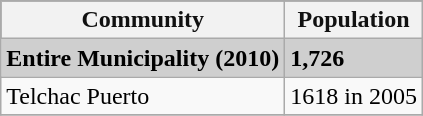<table class="wikitable">
<tr style="background:#111111; color:#111111;">
<th><strong>Community</strong></th>
<th><strong>Population</strong></th>
</tr>
<tr style="background:#CFCFCF;">
<td><strong>Entire Municipality (2010)</strong></td>
<td><strong>1,726</strong></td>
</tr>
<tr>
<td>Telchac Puerto</td>
<td>1618  in 2005</td>
</tr>
<tr>
</tr>
</table>
